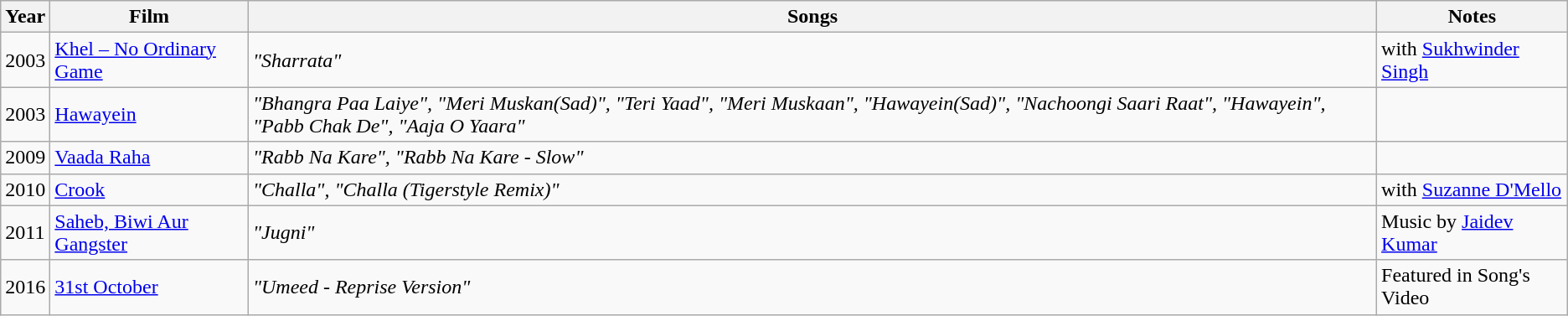<table class="wikitable">
<tr>
<th>Year</th>
<th>Film</th>
<th>Songs</th>
<th>Notes</th>
</tr>
<tr>
<td>2003</td>
<td><a href='#'>Khel – No Ordinary Game</a></td>
<td><em>"Sharrata"</em></td>
<td>with <a href='#'>Sukhwinder Singh</a></td>
</tr>
<tr>
<td>2003</td>
<td><a href='#'>Hawayein</a></td>
<td><em>"Bhangra Paa Laiye", "Meri Muskan(Sad)", "Teri Yaad", "Meri Muskaan", "Hawayein(Sad)", "Nachoongi Saari Raat", "Hawayein", "Pabb Chak De", "Aaja O Yaara"</em></td>
<td></td>
</tr>
<tr>
<td>2009</td>
<td><a href='#'>Vaada Raha</a></td>
<td><em>"Rabb Na Kare", "Rabb Na Kare - Slow"</em></td>
<td></td>
</tr>
<tr>
<td>2010</td>
<td><a href='#'>Crook</a></td>
<td><em>"Challa", "Challa (Tigerstyle Remix)"</em></td>
<td>with <a href='#'>Suzanne D'Mello</a></td>
</tr>
<tr>
<td>2011</td>
<td><a href='#'>Saheb, Biwi Aur Gangster</a></td>
<td><em>"Jugni"</em></td>
<td>Music by <a href='#'>Jaidev Kumar</a></td>
</tr>
<tr>
<td>2016</td>
<td><a href='#'>31st October</a></td>
<td><em>"Umeed - Reprise Version"</em></td>
<td>Featured in Song's Video</td>
</tr>
</table>
